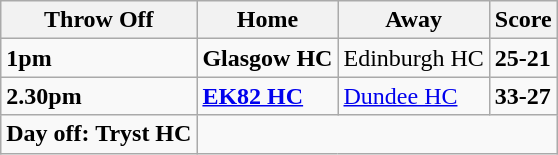<table class="wikitable">
<tr>
<th><strong>Throw Off</strong></th>
<th><strong>Home</strong></th>
<th><strong>Away</strong></th>
<th><strong>Score</strong></th>
</tr>
<tr>
<td><strong>1pm</strong></td>
<td><strong>Glasgow HC</strong></td>
<td>Edinburgh HC</td>
<td><strong>25-21</strong></td>
</tr>
<tr>
<td><strong>2.30pm</strong></td>
<td><strong><a href='#'>EK82 HC</a></strong></td>
<td><a href='#'>Dundee HC</a></td>
<td><strong>33-27</strong></td>
</tr>
<tr>
<td><strong>Day off: Tryst HC</strong></td>
</tr>
</table>
